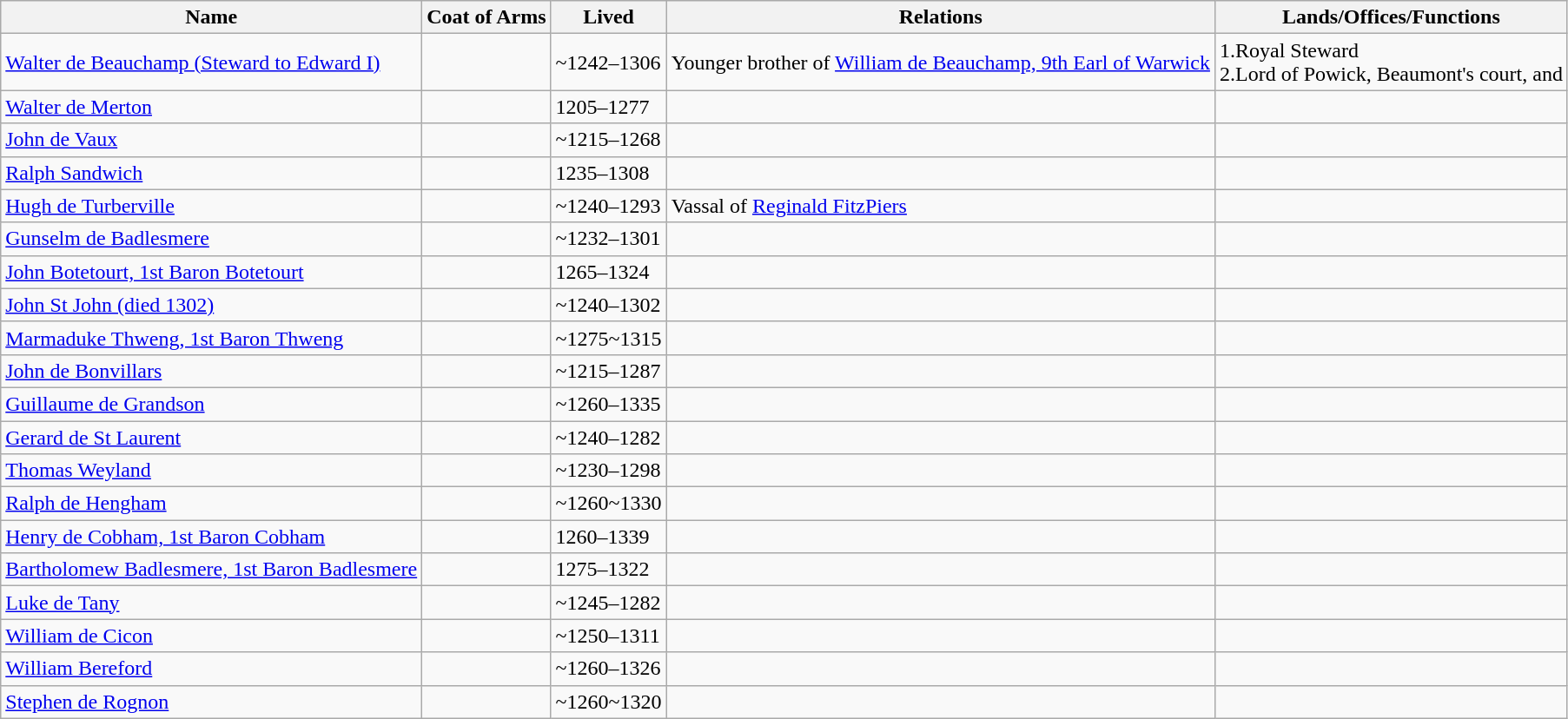<table class="wikitable">
<tr>
<th>Name</th>
<th>Coat of Arms</th>
<th>Lived</th>
<th>Relations</th>
<th>Lands/Offices/Functions</th>
</tr>
<tr>
<td><a href='#'>Walter de Beauchamp (Steward to Edward I)</a></td>
<td></td>
<td>~1242–1306</td>
<td>Younger brother of <a href='#'>William de Beauchamp, 9th Earl of Warwick</a></td>
<td>1.Royal Steward<br>2.Lord of Powick, Beaumont's court, and</td>
</tr>
<tr>
<td><a href='#'>Walter de Merton</a></td>
<td></td>
<td>1205–1277</td>
<td></td>
<td></td>
</tr>
<tr>
<td><a href='#'>John de Vaux</a></td>
<td></td>
<td>~1215–1268</td>
<td></td>
<td></td>
</tr>
<tr>
<td><a href='#'>Ralph Sandwich</a></td>
<td></td>
<td>1235–1308</td>
<td></td>
<td></td>
</tr>
<tr>
<td><a href='#'>Hugh de Turberville</a></td>
<td></td>
<td>~1240–1293</td>
<td>Vassal of <a href='#'>Reginald FitzPiers</a></td>
<td></td>
</tr>
<tr>
<td><a href='#'>Gunselm de Badlesmere</a></td>
<td></td>
<td>~1232–1301</td>
<td></td>
<td></td>
</tr>
<tr>
<td><a href='#'>John Botetourt, 1st Baron Botetourt</a></td>
<td></td>
<td>1265–1324</td>
<td></td>
<td></td>
</tr>
<tr>
<td><a href='#'>John St John (died 1302)</a></td>
<td></td>
<td>~1240–1302</td>
<td></td>
<td></td>
</tr>
<tr>
<td><a href='#'>Marmaduke Thweng, 1st Baron Thweng</a></td>
<td></td>
<td>~1275~1315</td>
<td></td>
<td></td>
</tr>
<tr>
<td><a href='#'>John de Bonvillars</a></td>
<td></td>
<td>~1215–1287</td>
<td></td>
<td></td>
</tr>
<tr>
<td><a href='#'>Guillaume de Grandson</a></td>
<td></td>
<td>~1260–1335</td>
<td></td>
<td></td>
</tr>
<tr>
<td><a href='#'>Gerard de St Laurent</a></td>
<td></td>
<td>~1240–1282</td>
<td></td>
<td></td>
</tr>
<tr>
<td><a href='#'>Thomas Weyland</a></td>
<td></td>
<td>~1230–1298</td>
<td></td>
<td></td>
</tr>
<tr>
<td><a href='#'>Ralph de Hengham</a></td>
<td></td>
<td>~1260~1330</td>
<td></td>
<td></td>
</tr>
<tr>
<td><a href='#'>Henry de Cobham, 1st Baron Cobham</a></td>
<td></td>
<td>1260–1339</td>
<td></td>
<td></td>
</tr>
<tr>
<td><a href='#'>Bartholomew Badlesmere, 1st Baron Badlesmere</a></td>
<td></td>
<td>1275–1322</td>
<td></td>
<td></td>
</tr>
<tr>
<td><a href='#'>Luke de Tany</a></td>
<td></td>
<td>~1245–1282</td>
<td></td>
<td></td>
</tr>
<tr>
<td><a href='#'>William de Cicon</a></td>
<td></td>
<td>~1250–1311</td>
<td></td>
<td></td>
</tr>
<tr>
<td><a href='#'>William Bereford</a></td>
<td></td>
<td>~1260–1326</td>
<td></td>
<td></td>
</tr>
<tr>
<td><a href='#'>Stephen de Rognon</a></td>
<td></td>
<td>~1260~1320</td>
<td></td>
<td></td>
</tr>
</table>
